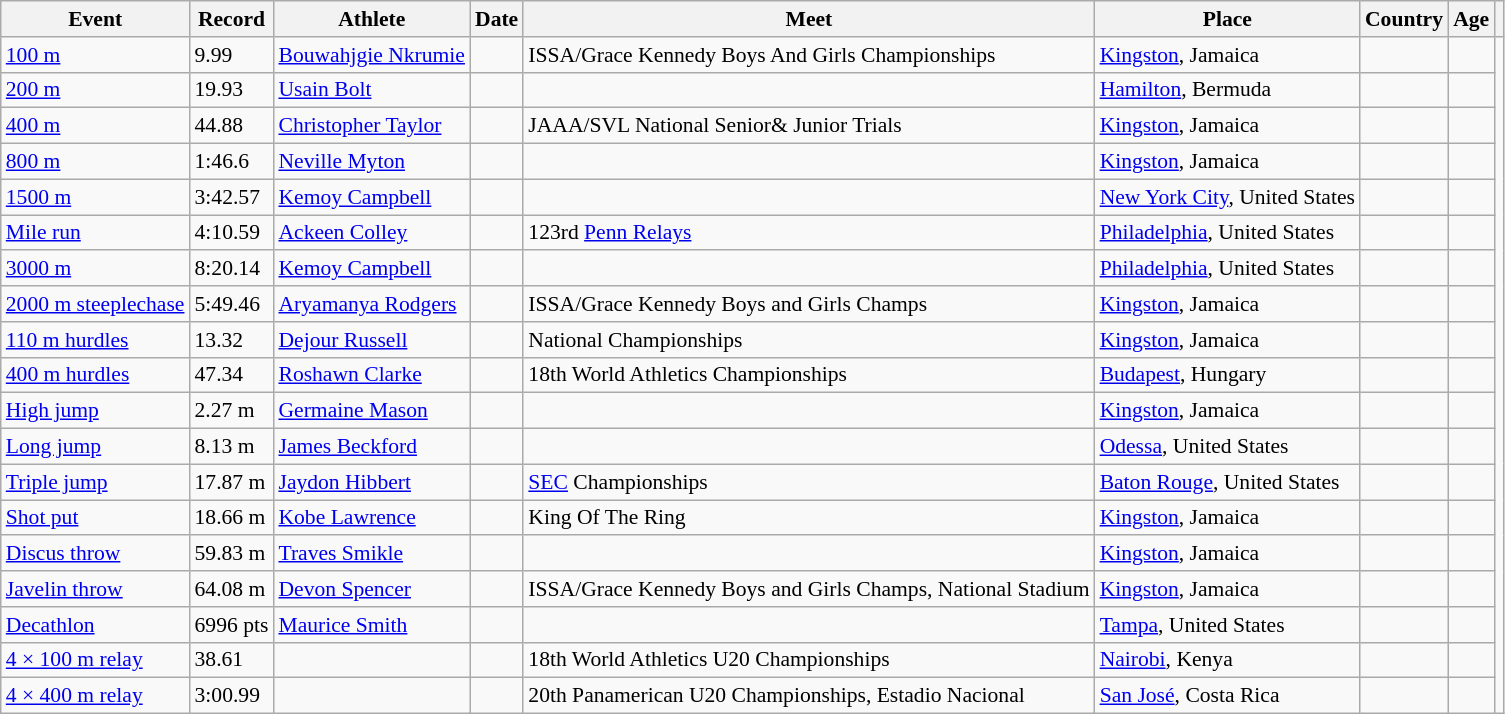<table class="wikitable sortable" style="font-size: 90%;">
<tr>
<th>Event</th>
<th>Record</th>
<th>Athlete</th>
<th>Date</th>
<th>Meet</th>
<th>Place</th>
<th>Country</th>
<th>Age</th>
<th></th>
</tr>
<tr>
<td><a href='#'>100 m</a></td>
<td>9.99</td>
<td><a href='#'>Bouwahjgie Nkrumie</a></td>
<td></td>
<td>ISSA/Grace Kennedy Boys And Girls Championships</td>
<td><a href='#'>Kingston</a>, Jamaica</td>
<td></td>
<td></td>
</tr>
<tr>
<td><a href='#'>200 m</a></td>
<td>19.93</td>
<td><a href='#'>Usain Bolt</a></td>
<td></td>
<td></td>
<td><a href='#'>Hamilton</a>, Bermuda</td>
<td></td>
<td></td>
</tr>
<tr>
<td><a href='#'>400 m</a></td>
<td>44.88</td>
<td><a href='#'>Christopher Taylor</a></td>
<td></td>
<td>JAAA/SVL National Senior& Junior Trials</td>
<td><a href='#'>Kingston</a>, Jamaica</td>
<td></td>
<td></td>
</tr>
<tr>
<td><a href='#'>800 m</a></td>
<td>1:46.6 </td>
<td><a href='#'>Neville Myton</a></td>
<td></td>
<td></td>
<td><a href='#'>Kingston</a>, Jamaica</td>
<td></td>
<td></td>
</tr>
<tr>
<td><a href='#'>1500 m</a></td>
<td>3:42.57</td>
<td><a href='#'>Kemoy Campbell</a></td>
<td></td>
<td></td>
<td><a href='#'>New York City</a>, United States</td>
<td></td>
<td></td>
</tr>
<tr>
<td><a href='#'>Mile run</a></td>
<td>4:10.59</td>
<td><a href='#'>Ackeen Colley</a></td>
<td></td>
<td>123rd <a href='#'>Penn Relays</a></td>
<td><a href='#'>Philadelphia</a>, United States</td>
<td></td>
<td></td>
</tr>
<tr>
<td><a href='#'>3000 m</a></td>
<td>8:20.14</td>
<td><a href='#'>Kemoy Campbell</a></td>
<td></td>
<td></td>
<td><a href='#'>Philadelphia</a>, United States</td>
<td></td>
<td></td>
</tr>
<tr>
<td><a href='#'>2000 m steeplechase</a></td>
<td>5:49.46</td>
<td><a href='#'>Aryamanya Rodgers</a></td>
<td></td>
<td>ISSA/Grace Kennedy Boys and Girls Champs</td>
<td><a href='#'>Kingston</a>, Jamaica</td>
<td></td>
<td></td>
</tr>
<tr>
<td><a href='#'>110 m hurdles</a></td>
<td>13.32</td>
<td><a href='#'>Dejour Russell</a></td>
<td></td>
<td>National Championships</td>
<td><a href='#'>Kingston</a>, Jamaica</td>
<td></td>
<td></td>
</tr>
<tr>
<td><a href='#'>400 m hurdles</a></td>
<td>47.34</td>
<td><a href='#'>Roshawn Clarke</a></td>
<td></td>
<td>18th World Athletics Championships</td>
<td><a href='#'>Budapest</a>, Hungary</td>
<td></td>
<td></td>
</tr>
<tr>
<td><a href='#'>High jump</a></td>
<td>2.27 m</td>
<td><a href='#'>Germaine Mason</a></td>
<td></td>
<td></td>
<td><a href='#'>Kingston</a>, Jamaica</td>
<td></td>
<td></td>
</tr>
<tr>
<td><a href='#'>Long jump</a></td>
<td>8.13 m</td>
<td><a href='#'>James Beckford</a></td>
<td></td>
<td></td>
<td><a href='#'>Odessa</a>, United States</td>
<td></td>
<td></td>
</tr>
<tr>
<td><a href='#'>Triple jump</a></td>
<td>17.87 m</td>
<td><a href='#'>Jaydon Hibbert</a></td>
<td></td>
<td><a href='#'>SEC</a> Championships</td>
<td><a href='#'>Baton Rouge</a>, United States</td>
<td></td>
<td></td>
</tr>
<tr>
<td><a href='#'>Shot put</a></td>
<td>18.66 m</td>
<td><a href='#'>Kobe Lawrence</a></td>
<td></td>
<td>King Of The Ring</td>
<td><a href='#'>Kingston</a>, Jamaica</td>
<td></td>
<td></td>
</tr>
<tr>
<td><a href='#'>Discus throw</a></td>
<td>59.83 m</td>
<td><a href='#'>Traves Smikle</a></td>
<td></td>
<td></td>
<td><a href='#'>Kingston</a>, Jamaica</td>
<td></td>
<td></td>
</tr>
<tr>
<td><a href='#'>Javelin throw</a></td>
<td>64.08 m</td>
<td><a href='#'>Devon Spencer</a></td>
<td></td>
<td>ISSA/Grace Kennedy Boys and Girls Champs, National Stadium</td>
<td><a href='#'>Kingston</a>, Jamaica</td>
<td></td>
<td></td>
</tr>
<tr>
<td><a href='#'>Decathlon</a></td>
<td>6996 pts</td>
<td><a href='#'>Maurice Smith</a></td>
<td></td>
<td></td>
<td><a href='#'>Tampa</a>, United States</td>
<td></td>
<td></td>
</tr>
<tr>
<td><a href='#'>4 × 100 m relay</a></td>
<td>38.61 </td>
<td></td>
<td></td>
<td>18th World Athletics U20 Championships</td>
<td><a href='#'>Nairobi</a>, Kenya</td>
<td></td>
<td></td>
</tr>
<tr>
<td><a href='#'>4 × 400 m relay</a></td>
<td>3:00.99 </td>
<td></td>
<td></td>
<td>20th Panamerican U20 Championships, Estadio Nacional</td>
<td><a href='#'>San José</a>, Costa Rica</td>
<td></td>
<td></td>
</tr>
</table>
